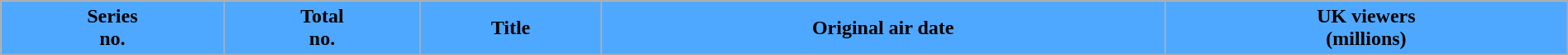<table class="wikitable plainrowheaders" style="width:100%;">
<tr>
<th style="background:#4fa8ff; color:#000;">Series<br>no.</th>
<th style="background:#4fa8ff; color:#000;">Total<br>no.</th>
<th style="background:#4fa8ff; color:#000;">Title</th>
<th style="background:#4fa8ff; color:#000;">Original air date</th>
<th style="background:#4fa8ff; color:#000;">UK viewers<br>(millions)<br>



</th>
</tr>
</table>
